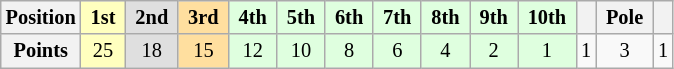<table class="wikitable" style="font-size:85%; text-align:center">
<tr>
<th scope="row">Position</th>
<th style="background:#ffffbf;"> 1st </th>
<th style="background:#dfdfdf;"> 2nd </th>
<th style="background:#ffdf9f;"> 3rd </th>
<th style="background:#dfffdf;"> 4th </th>
<th style="background:#dfffdf;"> 5th </th>
<th style="background:#dfffdf;"> 6th </th>
<th style="background:#dfffdf;"> 7th </th>
<th style="background:#dfffdf;"> 8th </th>
<th style="background:#dfffdf;"> 9th </th>
<th style="background:#dfffdf;"> 10th </th>
<th>  </th>
<th> Pole </th>
<th>  </th>
</tr>
<tr>
<th scope="row">Points</th>
<td style="background:#ffffbf;">25</td>
<td style="background:#dfdfdf;">18</td>
<td style="background:#ffdf9f;">15</td>
<td style="background:#dfffdf;">12</td>
<td style="background:#dfffdf;">10</td>
<td style="background:#dfffdf;">8</td>
<td style="background:#dfffdf;">6</td>
<td style="background:#dfffdf;">4</td>
<td style="background:#dfffdf;">2</td>
<td style="background:#dfffdf;">1</td>
<td>1</td>
<td>3</td>
<td>1</td>
</tr>
</table>
